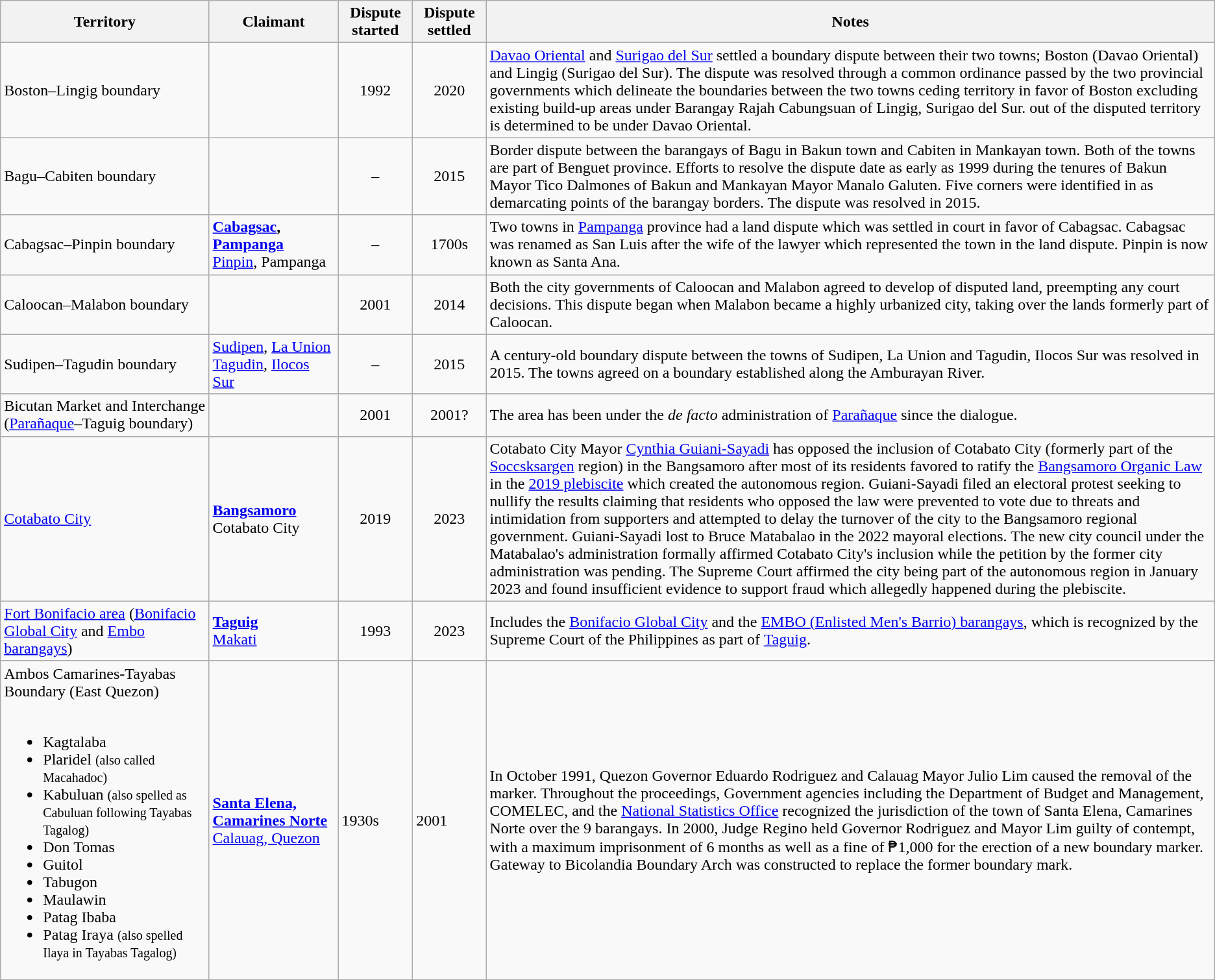<table class="wikitable">
<tr>
<th>Territory</th>
<th>Claimant</th>
<th>Dispute started</th>
<th>Dispute settled</th>
<th width=60%>Notes</th>
</tr>
<tr>
<td>Boston–Lingig boundary</td>
<td><br></td>
<td align=center>1992</td>
<td align=center>2020</td>
<td><a href='#'>Davao Oriental</a> and <a href='#'>Surigao del Sur</a> settled a boundary dispute between their two towns; Boston (Davao Oriental) and Lingig (Surigao del Sur). The dispute was resolved through a common ordinance passed by the two provincial governments which delineate the boundaries between the two towns ceding territory in favor of Boston excluding existing build-up areas under Barangay Rajah Cabungsuan of Lingig, Surigao del Sur.  out of the  disputed territory is determined to be under Davao Oriental.</td>
</tr>
<tr>
<td>Bagu–Cabiten boundary</td>
<td><br></td>
<td align=center>–</td>
<td align=center>2015</td>
<td>Border dispute between the barangays of Bagu in Bakun town and Cabiten in Mankayan town. Both of the towns are part of Benguet province. Efforts to resolve the dispute date as early as 1999 during the tenures of Bakun Mayor Tico Dalmones of Bakun and Mankayan Mayor Manalo Galuten. Five corners were identified in as demarcating points of the barangay borders. The dispute was resolved in 2015.</td>
</tr>
<tr>
<td>Cabagsac–Pinpin boundary</td>
<td><strong><a href='#'>Cabagsac</a>, <a href='#'>Pampanga</a></strong><br><a href='#'>Pinpin</a>, Pampanga</td>
<td align=center>–</td>
<td align=center>1700s</td>
<td>Two towns in <a href='#'>Pampanga</a> province had a land dispute which was settled in court in favor of Cabagsac. Cabagsac was renamed as San Luis after the wife of the lawyer which represented the town in the land dispute. Pinpin is now known as Santa Ana.</td>
</tr>
<tr>
<td>Caloocan–Malabon boundary</td>
<td><br></td>
<td align=center>2001</td>
<td align=center>2014</td>
<td>Both the city governments of Caloocan and Malabon agreed to develop  of disputed land, preempting any court decisions. This dispute began when Malabon became a highly urbanized city, taking over the lands formerly part of Caloocan.</td>
</tr>
<tr>
<td>Sudipen–Tagudin boundary</td>
<td><a href='#'>Sudipen</a>, <a href='#'>La Union</a><br><a href='#'>Tagudin</a>, <a href='#'>Ilocos Sur</a></td>
<td align=center>–</td>
<td align=center>2015</td>
<td>A century-old boundary dispute between the towns of Sudipen, La Union and Tagudin, Ilocos Sur was resolved in 2015. The towns agreed on a boundary established along the Amburayan River.</td>
</tr>
<tr>
<td>Bicutan Market and Interchange<br>(<a href='#'>Parañaque</a>–Taguig boundary)</td>
<td><br></td>
<td align=center>2001</td>
<td align=center>2001?</td>
<td>The area has been under the <em>de facto</em> administration of <a href='#'>Parañaque</a> since the dialogue.</td>
</tr>
<tr>
<td><a href='#'>Cotabato City</a></td>
<td><strong><a href='#'>Bangsamoro</a></strong><br>Cotabato City </td>
<td align=center>2019</td>
<td align=center>2023</td>
<td>Cotabato City Mayor <a href='#'>Cynthia Guiani-Sayadi</a> has opposed the inclusion of Cotabato City (formerly part of the <a href='#'>Soccsksargen</a> region) in the Bangsamoro after most of its residents favored to ratify the <a href='#'>Bangsamoro Organic Law</a> in the <a href='#'>2019 plebiscite</a> which created the autonomous region. Guiani-Sayadi filed an electoral protest seeking to nullify the results claiming that residents who opposed the law were prevented to vote due to threats and intimidation from supporters and attempted to delay the turnover of the city to the Bangsamoro regional government. Guiani-Sayadi lost to Bruce Matabalao in the 2022 mayoral elections. The new city council under the Matabalao's administration formally affirmed Cotabato City's inclusion while the petition by the former city administration was pending. The Supreme Court affirmed the city being part of the autonomous region in January 2023 and found insufficient evidence to support fraud which allegedly happened during the plebiscite.</td>
</tr>
<tr>
<td><a href='#'>Fort Bonifacio area</a> (<a href='#'>Bonifacio Global City</a> and <a href='#'>Embo barangays</a>)</td>
<td><strong><a href='#'>Taguig</a></strong><br><a href='#'>Makati</a></td>
<td align=center>1993</td>
<td align=center>2023</td>
<td>Includes the <a href='#'>Bonifacio Global City</a> and the <a href='#'>EMBO (Enlisted Men's Barrio) barangays</a>, which is recognized by the Supreme Court of the Philippines as part of <a href='#'>Taguig</a>.</td>
</tr>
<tr>
<td>Ambos Camarines-Tayabas Boundary (East Quezon) <br><br><ul><li>Kagtalaba</li><li>Plaridel <small>(also called Macahadoc)</small></li><li>Kabuluan <small>(also spelled as Cabuluan following Tayabas Tagalog)</small></li><li>Don Tomas</li><li>Guitol</li><li>Tabugon</li><li>Maulawin</li><li>Patag Ibaba</li><li>Patag Iraya <small>(also spelled Ilaya in Tayabas Tagalog)</small></li></ul></td>
<td><strong><a href='#'>Santa Elena, Camarines Norte</a></strong> <br> <a href='#'>Calauag, Quezon</a></td>
<td>1930s</td>
<td>2001</td>
<td>In October 1991, Quezon Governor Eduardo Rodriguez and Calauag Mayor Julio Lim caused the removal of the marker. Throughout the proceedings, Government agencies including the Department of Budget and Management, COMELEC, and the <a href='#'>National Statistics Office</a> recognized the jurisdiction of the town of Santa Elena, Camarines Norte over the 9 barangays. In 2000, Judge Regino held Governor Rodriguez and Mayor Lim guilty of contempt, with a maximum imprisonment of 6 months as well as a fine of ₱1,000 for the erection of a new boundary marker. <br> Gateway to Bicolandia Boundary Arch was constructed to replace the former boundary mark.</td>
</tr>
</table>
